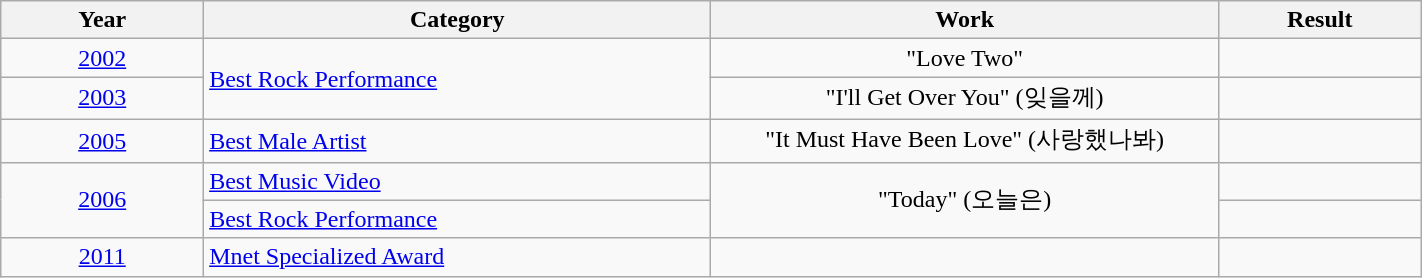<table | width="75%" class="wikitable sortable">
<tr>
<th width="10%">Year</th>
<th width="25%">Category</th>
<th width="25%">Work</th>
<th width="10%">Result</th>
</tr>
<tr>
<td align="center"><a href='#'>2002</a></td>
<td rowspan=2><a href='#'>Best Rock Performance</a></td>
<td align="center">"Love Two"</td>
<td></td>
</tr>
<tr>
<td align="center"><a href='#'>2003</a></td>
<td align=center>"I'll Get Over You" (잊을께)</td>
<td></td>
</tr>
<tr>
<td align="center"><a href='#'>2005</a></td>
<td><a href='#'>Best Male Artist</a></td>
<td align=center>"It Must Have Been Love" (사랑했나봐)</td>
<td></td>
</tr>
<tr>
<td align="center" rowspan=2><a href='#'>2006</a></td>
<td><a href='#'>Best Music Video</a></td>
<td rowspan=2 align=center>"Today" (오늘은)</td>
<td></td>
</tr>
<tr>
<td><a href='#'>Best Rock Performance</a></td>
<td></td>
</tr>
<tr>
<td align="center"><a href='#'>2011</a></td>
<td><a href='#'>Mnet Specialized Award</a></td>
<td></td>
<td></td>
</tr>
</table>
